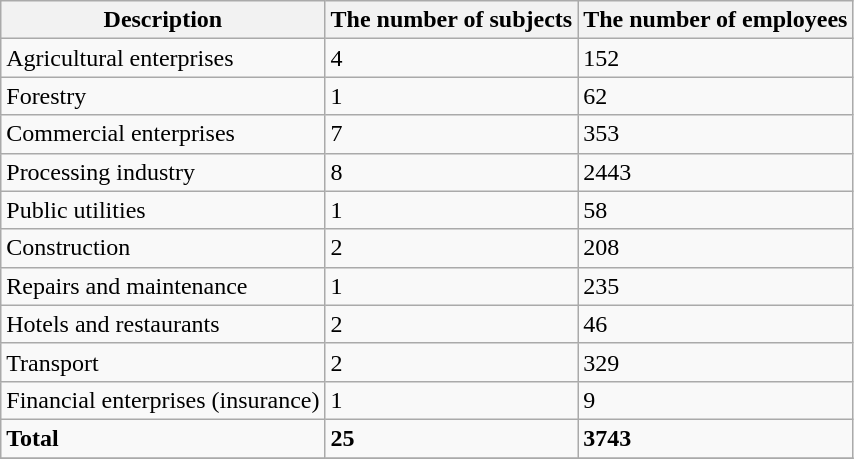<table class="wikitable">
<tr>
<th>Description</th>
<th>The number of subjects</th>
<th>The number of employees</th>
</tr>
<tr>
<td>Agricultural enterprises</td>
<td>4</td>
<td>152</td>
</tr>
<tr>
<td>Forestry</td>
<td>1</td>
<td>62</td>
</tr>
<tr>
<td>Commercial enterprises</td>
<td>7</td>
<td>353</td>
</tr>
<tr>
<td>Processing industry</td>
<td>8</td>
<td>2443</td>
</tr>
<tr>
<td>Public utilities</td>
<td>1</td>
<td>58</td>
</tr>
<tr>
<td>Construction</td>
<td>2</td>
<td>208</td>
</tr>
<tr>
<td>Repairs and maintenance</td>
<td>1</td>
<td>235</td>
</tr>
<tr>
<td>Hotels and restaurants</td>
<td>2</td>
<td>46</td>
</tr>
<tr>
<td>Transport</td>
<td>2</td>
<td>329</td>
</tr>
<tr>
<td>Financial enterprises (insurance)</td>
<td>1</td>
<td>9</td>
</tr>
<tr>
<td><strong>Total</strong></td>
<td><strong>25</strong></td>
<td><strong>3743</strong></td>
</tr>
<tr>
</tr>
</table>
